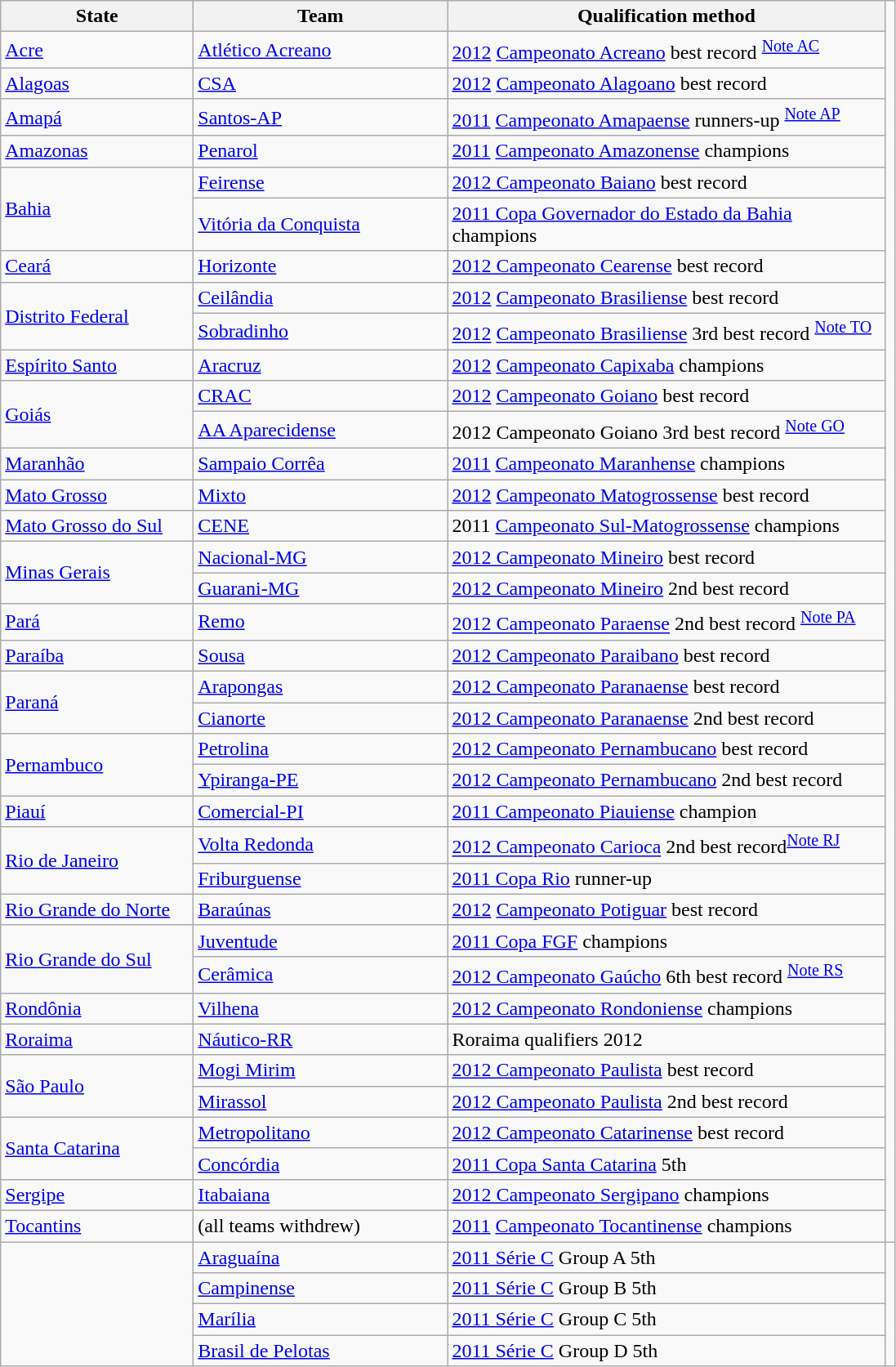<table class="wikitable">
<tr>
<th width=150>State</th>
<th width=200>Team</th>
<th width=350>Qualification method</th>
</tr>
<tr>
<td rowspan="1"> <a href='#'>Acre</a></td>
<td><a href='#'>Atlético Acreano</a></td>
<td><a href='#'>2012</a> <a href='#'>Campeonato Acreano</a> best record <sup><a href='#'>Note AC</a></sup></td>
</tr>
<tr>
<td rowspan="1"> <a href='#'>Alagoas</a></td>
<td><a href='#'>CSA</a></td>
<td><a href='#'>2012</a> <a href='#'>Campeonato Alagoano</a> best record</td>
</tr>
<tr>
<td rowspan="1"> <a href='#'>Amapá</a></td>
<td><a href='#'>Santos-AP</a></td>
<td><a href='#'>2011</a> <a href='#'>Campeonato Amapaense</a> runners-up <sup><a href='#'>Note AP</a></sup></td>
</tr>
<tr>
<td rowspan="1">   <a href='#'>Amazonas</a></td>
<td><a href='#'>Penarol</a></td>
<td><a href='#'>2011</a> <a href='#'>Campeonato Amazonense</a> champions</td>
</tr>
<tr>
<td rowspan="2"> <a href='#'>Bahia</a></td>
<td><a href='#'>Feirense</a></td>
<td><a href='#'>2012 Campeonato Baiano</a> best record</td>
</tr>
<tr>
<td><a href='#'>Vitória da Conquista</a></td>
<td><a href='#'>2011 Copa Governador do Estado da Bahia</a> champions</td>
</tr>
<tr>
<td rowspan="1"> <a href='#'>Ceará</a></td>
<td><a href='#'>Horizonte</a></td>
<td><a href='#'>2012 Campeonato Cearense</a> best record</td>
</tr>
<tr>
<td rowspan="2"> <a href='#'>Distrito Federal</a></td>
<td><a href='#'>Ceilândia</a></td>
<td><a href='#'>2012</a> <a href='#'>Campeonato Brasiliense</a> best record</td>
</tr>
<tr>
<td><a href='#'>Sobradinho</a></td>
<td><a href='#'>2012</a> <a href='#'>Campeonato Brasiliense</a> 3rd best record <sup><a href='#'>Note TO</a></sup></td>
</tr>
<tr>
<td rowspan="1"> <a href='#'>Espírito Santo</a></td>
<td><a href='#'>Aracruz</a></td>
<td><a href='#'>2012</a> <a href='#'>Campeonato Capixaba</a> champions</td>
</tr>
<tr>
<td rowspan="2"> <a href='#'>Goiás</a></td>
<td><a href='#'>CRAC</a></td>
<td><a href='#'>2012</a> <a href='#'>Campeonato Goiano</a> best record</td>
</tr>
<tr>
<td><a href='#'>AA Aparecidense</a></td>
<td>2012 Campeonato Goiano 3rd best record <sup> <a href='#'>Note GO</a></sup></td>
</tr>
<tr>
<td rowspan="1"> <a href='#'>Maranhão</a></td>
<td><a href='#'>Sampaio Corrêa</a></td>
<td><a href='#'>2011</a> <a href='#'>Campeonato Maranhense</a> champions</td>
</tr>
<tr>
<td rowspan="1"> <a href='#'>Mato Grosso</a></td>
<td><a href='#'>Mixto</a></td>
<td><a href='#'>2012</a> <a href='#'>Campeonato Matogrossense</a> best record</td>
</tr>
<tr>
<td rowspan="1"> <a href='#'>Mato Grosso do Sul</a></td>
<td><a href='#'>CENE</a></td>
<td>2011 <a href='#'>Campeonato Sul-Matogrossense</a> champions</td>
</tr>
<tr>
<td rowspan="2"> <a href='#'>Minas Gerais</a></td>
<td><a href='#'>Nacional-MG</a></td>
<td><a href='#'>2012 Campeonato Mineiro</a> best record</td>
</tr>
<tr>
<td><a href='#'>Guarani-MG</a></td>
<td><a href='#'>2012 Campeonato Mineiro</a> 2nd best record</td>
</tr>
<tr>
<td rowspan="1"> <a href='#'>Pará</a></td>
<td><a href='#'>Remo</a></td>
<td><a href='#'>2012 Campeonato Paraense</a> 2nd best record <sup> <a href='#'>Note PA</a></sup></td>
</tr>
<tr>
<td rowspan="1"> <a href='#'>Paraíba</a></td>
<td><a href='#'>Sousa</a></td>
<td><a href='#'>2012 Campeonato Paraibano</a> best record</td>
</tr>
<tr>
<td rowspan="2"> <a href='#'>Paraná</a></td>
<td><a href='#'>Arapongas</a></td>
<td><a href='#'>2012 Campeonato Paranaense</a> best record</td>
</tr>
<tr>
<td><a href='#'>Cianorte</a></td>
<td><a href='#'>2012 Campeonato Paranaense</a> 2nd best record</td>
</tr>
<tr>
<td rowspan="2"> <a href='#'>Pernambuco</a></td>
<td><a href='#'>Petrolina</a></td>
<td><a href='#'>2012 Campeonato Pernambucano</a> best record</td>
</tr>
<tr>
<td><a href='#'>Ypiranga-PE</a></td>
<td><a href='#'>2012 Campeonato Pernambucano</a> 2nd best record</td>
</tr>
<tr>
<td rowspan="1"> <a href='#'>Piauí</a></td>
<td><a href='#'>Comercial-PI</a></td>
<td><a href='#'>2011 Campeonato Piauiense</a> champion</td>
</tr>
<tr>
<td rowspan="2"> <a href='#'>Rio de Janeiro</a></td>
<td><a href='#'>Volta Redonda</a></td>
<td><a href='#'>2012 Campeonato Carioca</a> 2nd best record<sup><a href='#'>Note RJ</a></sup></td>
</tr>
<tr>
<td><a href='#'>Friburguense</a></td>
<td><a href='#'>2011 Copa Rio</a> runner-up</td>
</tr>
<tr>
<td rowspan="1"> <a href='#'>Rio Grande do Norte</a></td>
<td><a href='#'>Baraúnas</a></td>
<td><a href='#'>2012</a> <a href='#'>Campeonato Potiguar</a> best record</td>
</tr>
<tr>
<td rowspan="2"> <a href='#'>Rio Grande do Sul</a></td>
<td><a href='#'>Juventude</a></td>
<td><a href='#'>2011 Copa FGF</a> champions</td>
</tr>
<tr>
<td><a href='#'>Cerâmica</a></td>
<td><a href='#'>2012 Campeonato Gaúcho</a> 6th best record <sup><a href='#'>Note RS</a></sup></td>
</tr>
<tr>
<td rowspan="1"> <a href='#'>Rondônia</a></td>
<td><a href='#'>Vilhena</a></td>
<td><a href='#'>2012 Campeonato Rondoniense</a> champions</td>
</tr>
<tr>
<td rowspan="1"> <a href='#'>Roraima</a></td>
<td><a href='#'>Náutico-RR</a></td>
<td>Roraima qualifiers 2012</td>
</tr>
<tr>
<td rowspan="2"> <a href='#'>São Paulo</a></td>
<td><a href='#'>Mogi Mirim</a></td>
<td><a href='#'>2012 Campeonato Paulista</a> best record</td>
</tr>
<tr>
<td><a href='#'>Mirassol</a></td>
<td><a href='#'>2012 Campeonato Paulista</a> 2nd best record</td>
</tr>
<tr>
<td rowspan="2"> <a href='#'>Santa Catarina</a></td>
<td><a href='#'>Metropolitano</a></td>
<td><a href='#'>2012 Campeonato Catarinense</a> best record</td>
</tr>
<tr>
<td><a href='#'>Concórdia</a></td>
<td><a href='#'>2011 Copa Santa Catarina</a> 5th</td>
</tr>
<tr>
<td rowspan="1"> <a href='#'>Sergipe</a></td>
<td><a href='#'>Itabaiana</a></td>
<td><a href='#'>2012 Campeonato Sergipano</a> champions</td>
</tr>
<tr>
<td rowspan="1"> <a href='#'>Tocantins</a></td>
<td>(all teams withdrew)</td>
<td><a href='#'>2011</a> <a href='#'>Campeonato Tocantinense</a> champions</td>
</tr>
<tr>
<td rowspan="4"></td>
<td><a href='#'>Araguaína</a></td>
<td><a href='#'>2011 Série C</a> Group A 5th</td>
<td rowspan="4"></td>
</tr>
<tr>
<td><a href='#'>Campinense</a></td>
<td><a href='#'>2011 Série C</a> Group B 5th</td>
</tr>
<tr>
<td><a href='#'>Marília</a></td>
<td><a href='#'>2011 Série C</a> Group C 5th</td>
</tr>
<tr>
<td><a href='#'>Brasil de Pelotas</a></td>
<td><a href='#'>2011 Série C</a> Group D 5th</td>
</tr>
</table>
